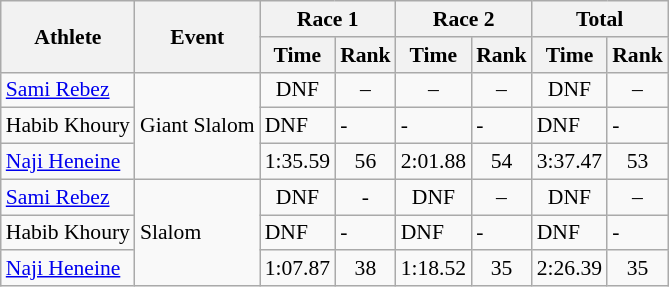<table class="wikitable" style="font-size:90%">
<tr>
<th rowspan="2">Athlete</th>
<th rowspan="2">Event</th>
<th colspan="2">Race 1</th>
<th colspan="2">Race 2</th>
<th colspan="2">Total</th>
</tr>
<tr>
<th>Time</th>
<th>Rank</th>
<th>Time</th>
<th>Rank</th>
<th>Time</th>
<th>Rank</th>
</tr>
<tr>
<td><a href='#'>Sami Rebez</a></td>
<td rowspan="3">Giant Slalom</td>
<td align="center">DNF</td>
<td align="center">–</td>
<td align="center">–</td>
<td align="center">–</td>
<td align="center">DNF</td>
<td align="center">–</td>
</tr>
<tr>
<td>Habib Khoury</td>
<td>DNF</td>
<td>-</td>
<td>-</td>
<td>-</td>
<td>DNF</td>
<td>-</td>
</tr>
<tr>
<td><a href='#'>Naji Heneine</a></td>
<td align="center">1:35.59</td>
<td align="center">56</td>
<td align="center">2:01.88</td>
<td align="center">54</td>
<td align="center">3:37.47</td>
<td align="center">53</td>
</tr>
<tr>
<td><a href='#'>Sami Rebez</a></td>
<td rowspan="3">Slalom</td>
<td align="center">DNF</td>
<td align="center">-</td>
<td align="center">DNF</td>
<td align="center">–</td>
<td align="center">DNF</td>
<td align="center">–</td>
</tr>
<tr>
<td>Habib Khoury</td>
<td>DNF</td>
<td>-</td>
<td>DNF</td>
<td>-</td>
<td>DNF</td>
<td>-</td>
</tr>
<tr>
<td><a href='#'>Naji Heneine</a></td>
<td align="center">1:07.87</td>
<td align="center">38</td>
<td align="center">1:18.52</td>
<td align="center">35</td>
<td align="center">2:26.39</td>
<td align="center">35</td>
</tr>
</table>
